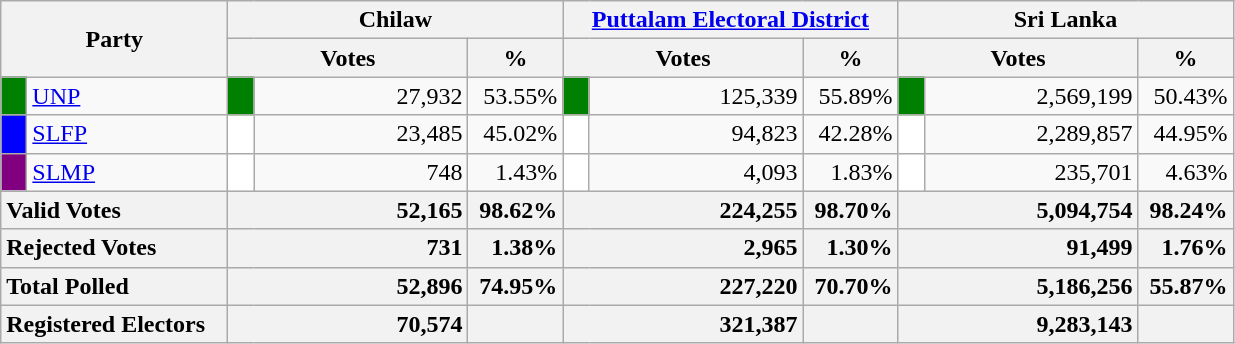<table class="wikitable">
<tr>
<th colspan="2" width="144px"rowspan="2">Party</th>
<th colspan="3" width="216px">Chilaw</th>
<th colspan="3" width="216px"><a href='#'>Puttalam Electoral District</a></th>
<th colspan="3" width="216px">Sri Lanka</th>
</tr>
<tr>
<th colspan="2" width="144px">Votes</th>
<th>%</th>
<th colspan="2" width="144px">Votes</th>
<th>%</th>
<th colspan="2" width="144px">Votes</th>
<th>%</th>
</tr>
<tr>
<td style="background-color:green;" width="10px"></td>
<td style="text-align:left;"><a href='#'>UNP</a></td>
<td style="background-color:green;" width="10px"></td>
<td style="text-align:right;">27,932</td>
<td style="text-align:right;">53.55%</td>
<td style="background-color:green;" width="10px"></td>
<td style="text-align:right;">125,339</td>
<td style="text-align:right;">55.89%</td>
<td style="background-color:green;" width="10px"></td>
<td style="text-align:right;">2,569,199</td>
<td style="text-align:right;">50.43%</td>
</tr>
<tr>
<td style="background-color:blue;" width="10px"></td>
<td style="text-align:left;"><a href='#'>SLFP</a></td>
<td style="background-color:white;" width="10px"></td>
<td style="text-align:right;">23,485</td>
<td style="text-align:right;">45.02%</td>
<td style="background-color:white;" width="10px"></td>
<td style="text-align:right;">94,823</td>
<td style="text-align:right;">42.28%</td>
<td style="background-color:white;" width="10px"></td>
<td style="text-align:right;">2,289,857</td>
<td style="text-align:right;">44.95%</td>
</tr>
<tr>
<td style="background-color:purple;" width="10px"></td>
<td style="text-align:left;"><a href='#'>SLMP</a></td>
<td style="background-color:white;" width="10px"></td>
<td style="text-align:right;">748</td>
<td style="text-align:right;">1.43%</td>
<td style="background-color:white;" width="10px"></td>
<td style="text-align:right;">4,093</td>
<td style="text-align:right;">1.83%</td>
<td style="background-color:white;" width="10px"></td>
<td style="text-align:right;">235,701</td>
<td style="text-align:right;">4.63%</td>
</tr>
<tr>
<th colspan="2" width="144px"style="text-align:left;">Valid Votes</th>
<th style="text-align:right;"colspan="2" width="144px">52,165</th>
<th style="text-align:right;">98.62%</th>
<th style="text-align:right;"colspan="2" width="144px">224,255</th>
<th style="text-align:right;">98.70%</th>
<th style="text-align:right;"colspan="2" width="144px">5,094,754</th>
<th style="text-align:right;">98.24%</th>
</tr>
<tr>
<th colspan="2" width="144px"style="text-align:left;">Rejected Votes</th>
<th style="text-align:right;"colspan="2" width="144px">731</th>
<th style="text-align:right;">1.38%</th>
<th style="text-align:right;"colspan="2" width="144px">2,965</th>
<th style="text-align:right;">1.30%</th>
<th style="text-align:right;"colspan="2" width="144px">91,499</th>
<th style="text-align:right;">1.76%</th>
</tr>
<tr>
<th colspan="2" width="144px"style="text-align:left;">Total Polled</th>
<th style="text-align:right;"colspan="2" width="144px">52,896</th>
<th style="text-align:right;">74.95%</th>
<th style="text-align:right;"colspan="2" width="144px">227,220</th>
<th style="text-align:right;">70.70%</th>
<th style="text-align:right;"colspan="2" width="144px">5,186,256</th>
<th style="text-align:right;">55.87%</th>
</tr>
<tr>
<th colspan="2" width="144px"style="text-align:left;">Registered Electors</th>
<th style="text-align:right;"colspan="2" width="144px">70,574</th>
<th></th>
<th style="text-align:right;"colspan="2" width="144px">321,387</th>
<th></th>
<th style="text-align:right;"colspan="2" width="144px">9,283,143</th>
<th></th>
</tr>
</table>
